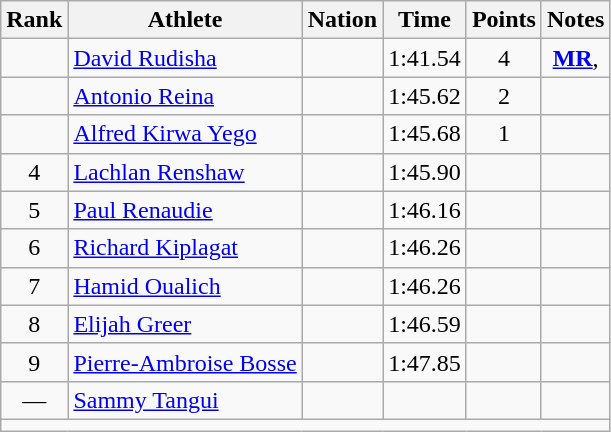<table class="wikitable mw-datatable sortable" style="text-align:center;">
<tr>
<th>Rank</th>
<th>Athlete</th>
<th>Nation</th>
<th>Time</th>
<th>Points</th>
<th>Notes</th>
</tr>
<tr>
<td></td>
<td align=left><a href='#'>David Rudisha</a></td>
<td align=left></td>
<td>1:41.54</td>
<td>4</td>
<td><strong><a href='#'>MR</a></strong>, </td>
</tr>
<tr>
<td></td>
<td align=left><a href='#'>Antonio Reina</a></td>
<td align=left></td>
<td>1:45.62</td>
<td>2</td>
<td></td>
</tr>
<tr>
<td></td>
<td align=left><a href='#'>Alfred Kirwa Yego</a></td>
<td align=left></td>
<td>1:45.68</td>
<td>1</td>
<td></td>
</tr>
<tr>
<td>4</td>
<td align=left><a href='#'>Lachlan Renshaw</a></td>
<td align=left></td>
<td>1:45.90</td>
<td></td>
<td></td>
</tr>
<tr>
<td>5</td>
<td align=left><a href='#'>Paul Renaudie</a></td>
<td align=left></td>
<td>1:46.16</td>
<td></td>
<td></td>
</tr>
<tr>
<td>6</td>
<td align=left><a href='#'>Richard Kiplagat</a></td>
<td align=left></td>
<td>1:46.26</td>
<td></td>
<td></td>
</tr>
<tr>
<td>7</td>
<td align=left><a href='#'>Hamid Oualich</a></td>
<td align=left></td>
<td>1:46.26</td>
<td></td>
<td></td>
</tr>
<tr>
<td>8</td>
<td align=left><a href='#'>Elijah Greer</a></td>
<td align=left></td>
<td>1:46.59</td>
<td></td>
<td></td>
</tr>
<tr>
<td>9</td>
<td align=left><a href='#'>Pierre-Ambroise Bosse</a></td>
<td align=left></td>
<td>1:47.85</td>
<td></td>
<td></td>
</tr>
<tr>
<td>—</td>
<td align=left><a href='#'>Sammy Tangui</a></td>
<td align=left></td>
<td></td>
<td></td>
<td></td>
</tr>
<tr class="sortbottom">
<td colspan=6></td>
</tr>
</table>
